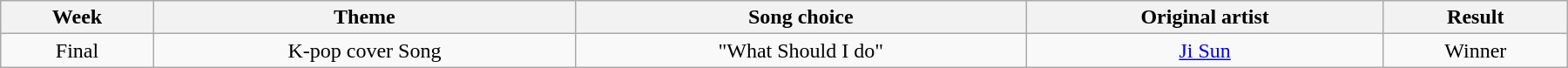<table class="wikitable collapsible" style="text-align: center; width: 95%; margin: 0px auto;">
<tr>
<th>Week</th>
<th>Theme</th>
<th>Song choice</th>
<th>Original artist</th>
<th>Result</th>
</tr>
<tr>
<td>Final</td>
<td>K-pop cover Song</td>
<td>"What Should I do"</td>
<td><a href='#'>Ji Sun</a></td>
<td>Winner</td>
</tr>
</table>
